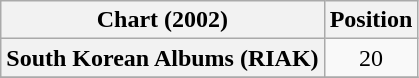<table class="wikitable plainrowheaders">
<tr>
<th>Chart (2002)</th>
<th>Position</th>
</tr>
<tr>
<th scope="row">South Korean Albums (RIAK)</th>
<td style="text-align:center;">20</td>
</tr>
<tr>
</tr>
</table>
